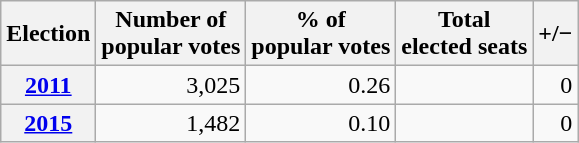<table class="wikitable" style="text-align: right;">
<tr align=center>
<th>Election</th>
<th>Number of<br>popular votes</th>
<th>% of<br>popular votes</th>
<th>Total<br>elected seats</th>
<th>+/−</th>
</tr>
<tr>
<th><a href='#'>2011</a></th>
<td>3,025</td>
<td>0.26</td>
<td></td>
<td>0 </td>
</tr>
<tr>
<th><a href='#'>2015</a></th>
<td>1,482 </td>
<td>0.10 </td>
<td></td>
<td>0 </td>
</tr>
</table>
